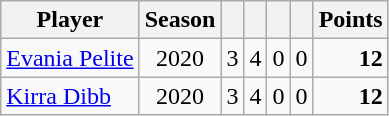<table class="wikitable sortable" style="text-align:right;">
<tr>
<th>Player</th>
<th>Season</th>
<th></th>
<th></th>
<th></th>
<th></th>
<th>Points</th>
</tr>
<tr>
<td align=left><a href='#'>Evania Pelite</a></td>
<td align=center>2020</td>
<td>3</td>
<td>4</td>
<td>0</td>
<td>0</td>
<td><strong>12</strong></td>
</tr>
<tr>
<td align=left><a href='#'>Kirra Dibb</a></td>
<td align=center>2020</td>
<td>3</td>
<td>4</td>
<td>0</td>
<td>0</td>
<td><strong>12</strong></td>
</tr>
</table>
